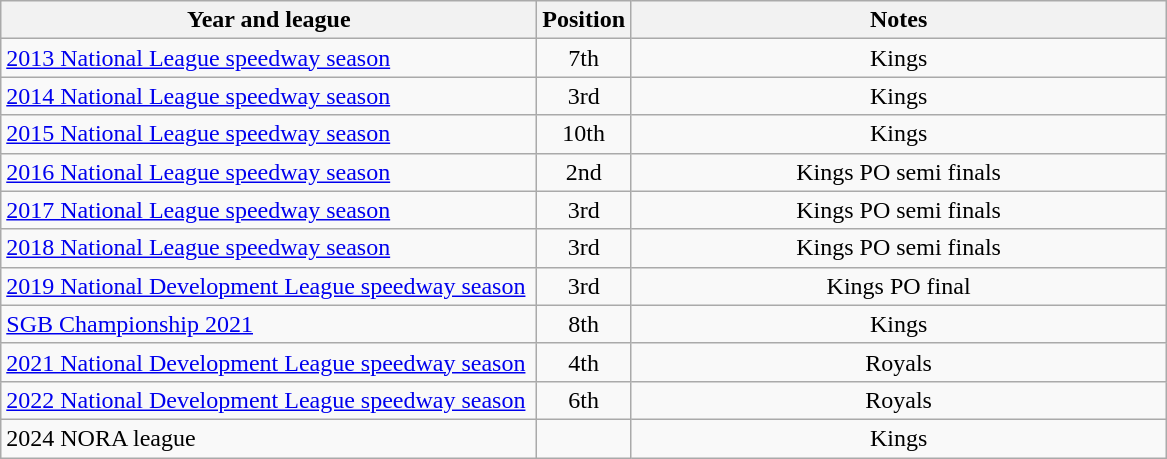<table class="wikitable">
<tr>
<th width=350>Year and league</th>
<th width=50>Position</th>
<th width=350>Notes</th>
</tr>
<tr align=center>
<td align="left"><a href='#'>2013 National League speedway season</a></td>
<td>7th</td>
<td>Kings</td>
</tr>
<tr align=center>
<td align="left"><a href='#'>2014 National League speedway season</a></td>
<td>3rd</td>
<td>Kings</td>
</tr>
<tr align=center>
<td align="left"><a href='#'>2015 National League speedway season</a></td>
<td>10th</td>
<td>Kings</td>
</tr>
<tr align=center>
<td align="left"><a href='#'>2016 National League speedway season</a></td>
<td>2nd</td>
<td>Kings PO semi finals</td>
</tr>
<tr align=center>
<td align="left"><a href='#'>2017 National League speedway season</a></td>
<td>3rd</td>
<td>Kings PO semi finals</td>
</tr>
<tr align=center>
<td align="left"><a href='#'>2018 National League speedway season</a></td>
<td>3rd</td>
<td>Kings PO semi finals</td>
</tr>
<tr align=center>
<td align="left"><a href='#'>2019 National Development League speedway season</a></td>
<td>3rd</td>
<td>Kings PO final</td>
</tr>
<tr align=center>
<td align="left"><a href='#'>SGB Championship 2021</a></td>
<td>8th</td>
<td>Kings</td>
</tr>
<tr align=center>
<td align="left"><a href='#'>2021 National Development League speedway season</a></td>
<td>4th</td>
<td>Royals</td>
</tr>
<tr align=center>
<td align="left"><a href='#'>2022 National Development League speedway season</a></td>
<td>6th</td>
<td>Royals</td>
</tr>
<tr align=center>
<td align="left">2024 NORA league</td>
<td></td>
<td>Kings</td>
</tr>
</table>
